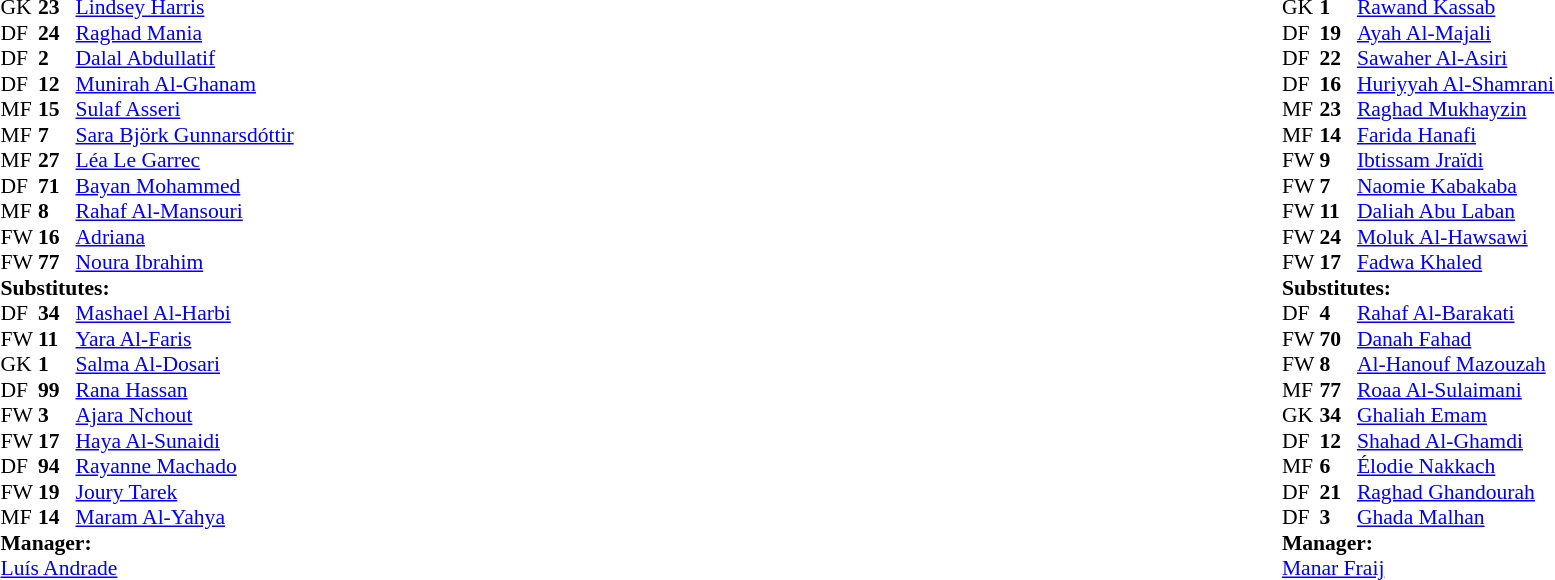<table width="100%">
<tr>
<td valign="top" width="40%"><br><table style="font-size:90%" cellspacing="0" cellpadding="0">
<tr>
<th width=25></th>
<th width=25></th>
</tr>
<tr>
<td>GK</td>
<td><strong>23</strong></td>
<td> <a href='#'>Lindsey Harris</a></td>
<td></td>
<td></td>
</tr>
<tr>
<td>DF</td>
<td><strong>24</strong></td>
<td> <a href='#'>Raghad Mania</a></td>
<td></td>
<td></td>
</tr>
<tr>
<td>DF</td>
<td><strong>2</strong></td>
<td> <a href='#'>Dalal Abdullatif</a></td>
<td></td>
</tr>
<tr>
<td>DF</td>
<td><strong>12</strong></td>
<td> <a href='#'>Munirah Al-Ghanam</a></td>
<td></td>
<td></td>
</tr>
<tr>
<td>MF</td>
<td><strong>15</strong></td>
<td> <a href='#'>Sulaf Asseri</a></td>
<td></td>
<td></td>
</tr>
<tr>
<td>MF</td>
<td><strong>7</strong></td>
<td> <a href='#'>Sara Björk Gunnarsdóttir</a></td>
<td></td>
</tr>
<tr>
<td>MF</td>
<td><strong>27</strong></td>
<td> <a href='#'>Léa Le Garrec</a></td>
</tr>
<tr>
<td>DF</td>
<td><strong>71</strong></td>
<td> <a href='#'>Bayan Mohammed</a></td>
</tr>
<tr>
<td>MF</td>
<td><strong>8</strong></td>
<td> <a href='#'>Rahaf Al-Mansouri</a></td>
<td></td>
<td></td>
</tr>
<tr>
<td>FW</td>
<td><strong>16</strong></td>
<td> <a href='#'>Adriana</a></td>
</tr>
<tr>
<td>FW</td>
<td><strong>77</strong></td>
<td> <a href='#'>Noura Ibrahim</a></td>
<td></td>
</tr>
<tr>
<td colspan=3><strong>Substitutes:</strong></td>
</tr>
<tr>
<td>DF</td>
<td><strong>34</strong></td>
<td> <a href='#'>Mashael Al-Harbi</a></td>
</tr>
<tr>
<td>FW</td>
<td><strong>11</strong></td>
<td> <a href='#'>Yara Al-Faris</a></td>
</tr>
<tr>
<td>GK</td>
<td><strong>1</strong></td>
<td> <a href='#'>Salma Al-Dosari</a></td>
<td></td>
<td></td>
</tr>
<tr>
<td>DF</td>
<td><strong>99</strong></td>
<td> <a href='#'>Rana Hassan</a></td>
</tr>
<tr>
<td>FW</td>
<td><strong>3</strong></td>
<td> <a href='#'>Ajara Nchout</a></td>
<td></td>
<td></td>
</tr>
<tr>
<td>FW</td>
<td><strong>17</strong></td>
<td> <a href='#'>Haya Al-Sunaidi</a></td>
<td></td>
<td></td>
</tr>
<tr>
<td>DF</td>
<td><strong>94</strong></td>
<td> <a href='#'>Rayanne Machado</a></td>
</tr>
<tr>
<td>FW</td>
<td><strong>19</strong></td>
<td> <a href='#'>Joury Tarek</a></td>
<td></td>
<td></td>
</tr>
<tr>
<td>MF</td>
<td><strong>14</strong></td>
<td> <a href='#'>Maram Al-Yahya</a></td>
<td></td>
<td></td>
</tr>
<tr>
<td colspan=3><strong>Manager:</strong></td>
</tr>
<tr>
<td colspan=3> <a href='#'>Luís Andrade</a></td>
</tr>
</table>
</td>
<td valign="top"></td>
<td valign="top" width="50%"><br><table style="font-size:90%; margin:auto" cellspacing="0" cellpadding="0">
<tr>
<th width=25></th>
<th width=25></th>
</tr>
<tr>
<td>GK</td>
<td><strong>1</strong></td>
<td> <a href='#'>Rawand Kassab</a></td>
</tr>
<tr>
<td>DF</td>
<td><strong>19</strong></td>
<td> <a href='#'>Ayah Al-Majali</a></td>
</tr>
<tr>
<td>DF</td>
<td><strong>22</strong></td>
<td> <a href='#'>Sawaher Al-Asiri</a></td>
</tr>
<tr>
<td>DF</td>
<td><strong>16</strong></td>
<td> <a href='#'>Huriyyah Al-Shamrani</a></td>
<td></td>
</tr>
<tr>
<td>MF</td>
<td><strong>23</strong></td>
<td> <a href='#'>Raghad Mukhayzin</a></td>
</tr>
<tr>
<td>MF</td>
<td><strong>14</strong></td>
<td> <a href='#'>Farida Hanafi</a></td>
</tr>
<tr>
<td>FW</td>
<td><strong>9</strong></td>
<td> <a href='#'>Ibtissam Jraïdi</a></td>
<td></td>
<td></td>
</tr>
<tr>
<td>FW</td>
<td><strong>7</strong></td>
<td> <a href='#'>Naomie Kabakaba</a></td>
</tr>
<tr>
<td>FW</td>
<td><strong>11</strong></td>
<td> <a href='#'>Daliah Abu Laban</a></td>
</tr>
<tr>
<td>FW</td>
<td><strong>24</strong></td>
<td> <a href='#'>Moluk Al-Hawsawi</a></td>
<td></td>
</tr>
<tr>
<td>FW</td>
<td><strong>17</strong></td>
<td> <a href='#'>Fadwa Khaled</a></td>
</tr>
<tr>
<td colspan=3><strong>Substitutes:</strong></td>
</tr>
<tr>
<td>DF</td>
<td><strong>4</strong></td>
<td> <a href='#'>Rahaf Al-Barakati</a></td>
</tr>
<tr>
<td>FW</td>
<td><strong>70</strong></td>
<td> <a href='#'>Danah Fahad</a></td>
</tr>
<tr>
<td>FW</td>
<td><strong>8</strong></td>
<td> <a href='#'>Al-Hanouf Mazouzah</a></td>
</tr>
<tr>
<td>MF</td>
<td><strong>77</strong></td>
<td> <a href='#'>Roaa Al-Sulaimani</a></td>
</tr>
<tr>
<td>GK</td>
<td><strong>34</strong></td>
<td> <a href='#'>Ghaliah Emam</a></td>
</tr>
<tr>
<td>DF</td>
<td><strong>12</strong></td>
<td> <a href='#'>Shahad Al-Ghamdi</a></td>
</tr>
<tr>
<td>MF</td>
<td><strong>6</strong></td>
<td> <a href='#'>Élodie Nakkach</a></td>
<td></td>
<td></td>
</tr>
<tr>
<td>DF</td>
<td><strong>21</strong></td>
<td> <a href='#'>Raghad Ghandourah</a></td>
</tr>
<tr>
<td>DF</td>
<td><strong>3</strong></td>
<td> <a href='#'>Ghada Malhan</a></td>
</tr>
<tr>
<td colspan=3><strong>Manager:</strong></td>
</tr>
<tr>
<td colspan=3> <a href='#'>Manar Fraij</a></td>
</tr>
</table>
</td>
</tr>
</table>
